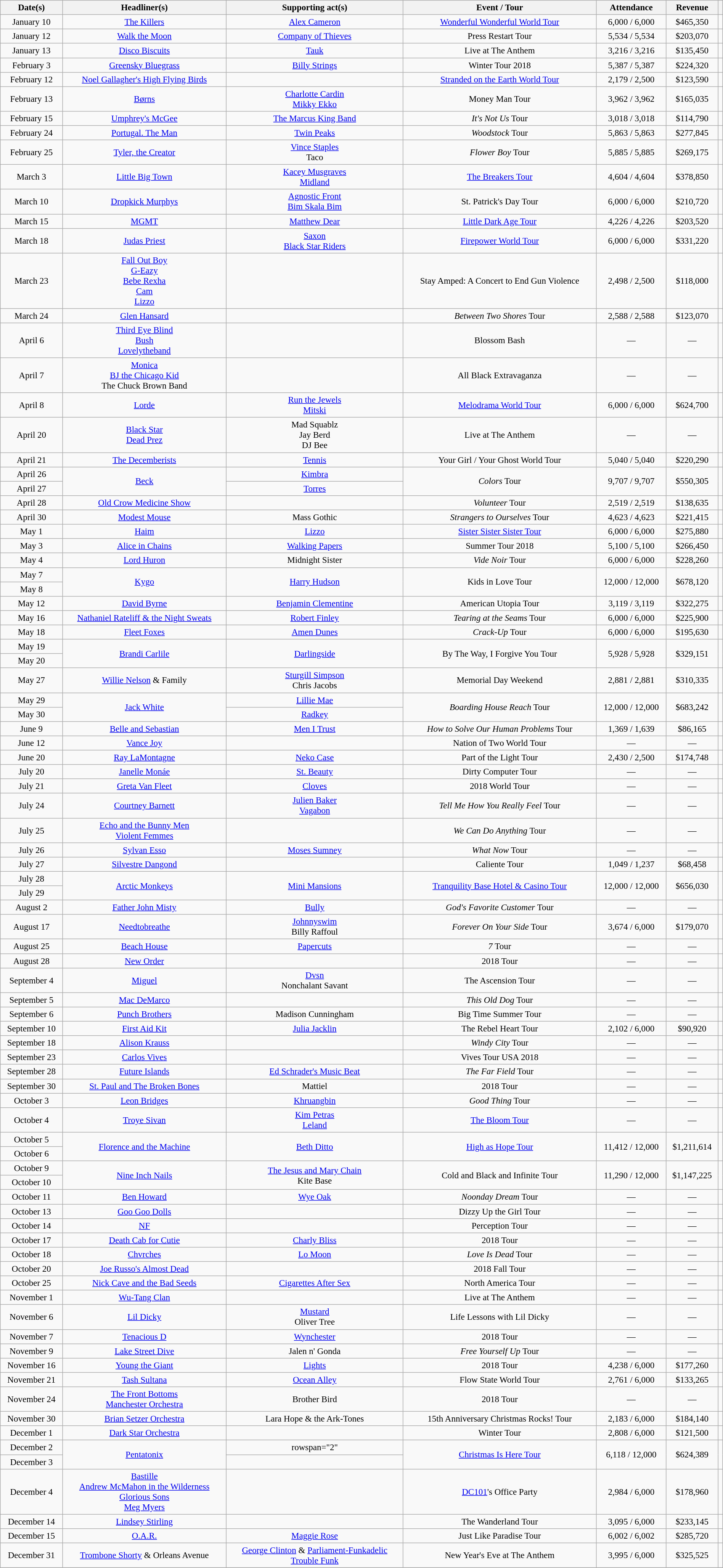<table class="wikitable" style="text-align:center; font-size: 96%;" width=100%>
<tr>
<th>Date(s)</th>
<th>Headliner(s)</th>
<th>Supporting act(s)</th>
<th>Event / Tour</th>
<th>Attendance</th>
<th>Revenue</th>
<th></th>
</tr>
<tr>
<td>January 10</td>
<td><a href='#'>The Killers</a></td>
<td><a href='#'>Alex Cameron</a></td>
<td><a href='#'>Wonderful Wonderful World Tour</a></td>
<td>6,000 / 6,000</td>
<td>$465,350</td>
<td></td>
</tr>
<tr>
<td>January 12</td>
<td><a href='#'>Walk the Moon</a></td>
<td><a href='#'>Company of Thieves</a></td>
<td>Press Restart Tour</td>
<td>5,534 / 5,534</td>
<td>$203,070</td>
<td></td>
</tr>
<tr>
<td>January 13</td>
<td><a href='#'>Disco Biscuits</a></td>
<td><a href='#'>Tauk</a></td>
<td>Live at The Anthem</td>
<td>3,216 / 3,216</td>
<td>$135,450</td>
<td></td>
</tr>
<tr>
<td>February 3</td>
<td><a href='#'>Greensky Bluegrass</a></td>
<td><a href='#'>Billy Strings</a></td>
<td>Winter Tour 2018</td>
<td>5,387 / 5,387</td>
<td>$224,320</td>
<td></td>
</tr>
<tr>
<td>February 12</td>
<td><a href='#'>Noel Gallagher's High Flying Birds</a></td>
<td></td>
<td><a href='#'>Stranded on the Earth World Tour</a></td>
<td>2,179 / 2,500</td>
<td>$123,590</td>
<td></td>
</tr>
<tr>
<td>February 13</td>
<td><a href='#'>Børns</a></td>
<td><a href='#'>Charlotte Cardin</a><br><a href='#'>Mikky Ekko</a></td>
<td>Money Man Tour</td>
<td>3,962 / 3,962</td>
<td>$165,035</td>
<td></td>
</tr>
<tr>
<td>February 15</td>
<td><a href='#'>Umphrey's McGee</a></td>
<td><a href='#'>The Marcus King Band</a></td>
<td><em>It's Not Us</em> Tour</td>
<td>3,018 / 3,018</td>
<td>$114,790</td>
<td></td>
</tr>
<tr>
<td>February 24</td>
<td><a href='#'>Portugal. The Man</a></td>
<td><a href='#'>Twin Peaks</a></td>
<td><em>Woodstock</em> Tour</td>
<td>5,863 / 5,863</td>
<td>$277,845</td>
<td></td>
</tr>
<tr>
<td>February 25</td>
<td><a href='#'>Tyler, the Creator</a></td>
<td><a href='#'>Vince Staples</a><br>Taco</td>
<td><em>Flower Boy</em> Tour</td>
<td>5,885 / 5,885</td>
<td>$269,175</td>
<td></td>
</tr>
<tr>
<td>March 3</td>
<td><a href='#'>Little Big Town</a></td>
<td><a href='#'>Kacey Musgraves</a><br><a href='#'>Midland</a></td>
<td><a href='#'>The Breakers Tour</a></td>
<td>4,604 / 4,604</td>
<td>$378,850</td>
<td></td>
</tr>
<tr>
<td>March 10</td>
<td><a href='#'>Dropkick Murphys</a></td>
<td><a href='#'>Agnostic Front</a><br><a href='#'>Bim Skala Bim</a></td>
<td>St. Patrick's Day Tour</td>
<td>6,000 / 6,000</td>
<td>$210,720</td>
<td></td>
</tr>
<tr>
<td>March 15</td>
<td><a href='#'>MGMT</a></td>
<td><a href='#'>Matthew Dear</a></td>
<td><a href='#'>Little Dark Age Tour</a></td>
<td>4,226 / 4,226</td>
<td>$203,520</td>
<td></td>
</tr>
<tr>
<td>March 18</td>
<td><a href='#'>Judas Priest</a></td>
<td><a href='#'>Saxon</a><br><a href='#'>Black Star Riders</a></td>
<td><a href='#'>Firepower World Tour</a></td>
<td>6,000 / 6,000</td>
<td>$331,220</td>
<td></td>
</tr>
<tr>
<td>March 23</td>
<td><a href='#'>Fall Out Boy</a><br><a href='#'>G-Eazy</a><br><a href='#'>Bebe Rexha</a><br><a href='#'>Cam</a><br><a href='#'>Lizzo</a></td>
<td></td>
<td>Stay Amped: A Concert to End Gun Violence</td>
<td>2,498 / 2,500</td>
<td>$118,000</td>
<td></td>
</tr>
<tr>
<td>March 24</td>
<td><a href='#'>Glen Hansard</a></td>
<td></td>
<td><em>Between Two Shores</em> Tour</td>
<td>2,588 / 2,588</td>
<td>$123,070</td>
<td></td>
</tr>
<tr>
<td>April 6</td>
<td><a href='#'>Third Eye Blind</a><br><a href='#'>Bush</a><br><a href='#'>Lovelytheband</a></td>
<td></td>
<td>Blossom Bash</td>
<td>—</td>
<td>—</td>
<td></td>
</tr>
<tr>
<td>April 7</td>
<td><a href='#'>Monica</a><br><a href='#'>BJ the Chicago Kid</a><br>The Chuck Brown Band</td>
<td></td>
<td>All Black Extravaganza</td>
<td>—</td>
<td>—</td>
<td></td>
</tr>
<tr>
<td>April 8</td>
<td><a href='#'>Lorde</a></td>
<td><a href='#'>Run the Jewels</a><br><a href='#'>Mitski</a></td>
<td><a href='#'>Melodrama World Tour</a></td>
<td>6,000 / 6,000</td>
<td>$624,700</td>
<td></td>
</tr>
<tr>
<td>April 20</td>
<td><a href='#'>Black Star</a><br><a href='#'>Dead Prez</a></td>
<td>Mad Squablz<br>Jay Berd<br>DJ Bee</td>
<td>Live at The Anthem</td>
<td>—</td>
<td>—</td>
<td></td>
</tr>
<tr>
<td>April 21</td>
<td><a href='#'>The Decemberists</a></td>
<td><a href='#'>Tennis</a></td>
<td>Your Girl / Your Ghost World Tour</td>
<td>5,040 / 5,040</td>
<td>$220,290</td>
<td></td>
</tr>
<tr>
<td>April 26</td>
<td rowspan="2"><a href='#'>Beck</a></td>
<td><a href='#'>Kimbra</a></td>
<td rowspan="2"><em>Colors</em> Tour</td>
<td rowspan="2">9,707 / 9,707</td>
<td rowspan="2">$550,305</td>
<td rowspan="2"></td>
</tr>
<tr>
<td>April 27</td>
<td><a href='#'>Torres</a></td>
</tr>
<tr>
<td>April 28</td>
<td><a href='#'>Old Crow Medicine Show</a></td>
<td></td>
<td><em>Volunteer</em> Tour</td>
<td>2,519 / 2,519</td>
<td>$138,635</td>
<td></td>
</tr>
<tr>
<td>April 30</td>
<td><a href='#'>Modest Mouse</a></td>
<td>Mass Gothic</td>
<td><em>Strangers to Ourselves</em> Tour</td>
<td>4,623 / 4,623</td>
<td>$221,415</td>
<td></td>
</tr>
<tr>
<td>May 1</td>
<td><a href='#'>Haim</a></td>
<td><a href='#'>Lizzo</a></td>
<td><a href='#'>Sister Sister Sister Tour</a></td>
<td>6,000 / 6,000</td>
<td>$275,880</td>
<td></td>
</tr>
<tr>
<td>May 3</td>
<td><a href='#'>Alice in Chains</a></td>
<td><a href='#'>Walking Papers</a></td>
<td>Summer Tour 2018</td>
<td>5,100 / 5,100</td>
<td>$266,450</td>
<td></td>
</tr>
<tr>
<td>May 4</td>
<td><a href='#'>Lord Huron</a></td>
<td>Midnight Sister</td>
<td><em>Vide Noir</em> Tour</td>
<td>6,000 / 6,000</td>
<td>$228,260</td>
<td></td>
</tr>
<tr>
<td>May 7</td>
<td rowspan="2"><a href='#'>Kygo</a></td>
<td rowspan="2"><a href='#'>Harry Hudson</a></td>
<td rowspan="2">Kids in Love Tour</td>
<td rowspan="2">12,000 / 12,000</td>
<td rowspan="2">$678,120</td>
<td rowspan="2"></td>
</tr>
<tr>
<td>May 8</td>
</tr>
<tr>
<td>May 12</td>
<td><a href='#'>David Byrne</a></td>
<td><a href='#'>Benjamin Clementine</a></td>
<td>American Utopia Tour</td>
<td>3,119 / 3,119</td>
<td>$322,275</td>
<td></td>
</tr>
<tr>
<td>May 16</td>
<td><a href='#'>Nathaniel Rateliff & the Night Sweats</a></td>
<td><a href='#'>Robert Finley</a></td>
<td><em>Tearing at the Seams</em> Tour</td>
<td>6,000 / 6,000</td>
<td>$225,900</td>
<td></td>
</tr>
<tr>
<td>May 18</td>
<td><a href='#'>Fleet Foxes</a></td>
<td><a href='#'>Amen Dunes</a></td>
<td><em>Crack-Up</em> Tour</td>
<td>6,000 / 6,000</td>
<td>$195,630</td>
<td></td>
</tr>
<tr>
<td>May 19</td>
<td rowspan="2"><a href='#'>Brandi Carlile</a></td>
<td rowspan="2"><a href='#'>Darlingside</a></td>
<td rowspan="2">By The Way, I Forgive You Tour</td>
<td rowspan="2">5,928 / 5,928</td>
<td rowspan="2">$329,151</td>
<td rowspan="2"></td>
</tr>
<tr>
<td>May 20</td>
</tr>
<tr>
<td>May 27</td>
<td><a href='#'>Willie Nelson</a> & Family</td>
<td><a href='#'>Sturgill Simpson</a><br>Chris Jacobs</td>
<td>Memorial Day Weekend</td>
<td>2,881 / 2,881</td>
<td>$310,335</td>
<td></td>
</tr>
<tr>
<td>May 29</td>
<td rowspan="2"><a href='#'>Jack White</a></td>
<td><a href='#'>Lillie Mae</a></td>
<td rowspan="2"><em>Boarding House Reach</em> Tour</td>
<td rowspan="2">12,000 / 12,000</td>
<td rowspan="2">$683,242</td>
<td rowspan="2"></td>
</tr>
<tr>
<td>May 30</td>
<td><a href='#'>Radkey</a></td>
</tr>
<tr>
<td>June 9</td>
<td><a href='#'>Belle and Sebastian</a></td>
<td><a href='#'>Men I Trust</a></td>
<td><em>How to Solve Our Human Problems</em> Tour</td>
<td>1,369 / 1,639</td>
<td>$86,165</td>
<td></td>
</tr>
<tr>
<td>June 12</td>
<td><a href='#'>Vance Joy</a></td>
<td></td>
<td>Nation of Two World Tour</td>
<td>—</td>
<td>—</td>
<td></td>
</tr>
<tr>
<td>June 20</td>
<td><a href='#'>Ray LaMontagne</a></td>
<td><a href='#'>Neko Case</a></td>
<td>Part of the Light Tour</td>
<td>2,430 / 2,500</td>
<td>$174,748</td>
<td></td>
</tr>
<tr>
<td>July 20</td>
<td><a href='#'>Janelle Monáe</a></td>
<td><a href='#'>St. Beauty</a></td>
<td>Dirty Computer Tour</td>
<td>—</td>
<td>—</td>
<td></td>
</tr>
<tr>
<td>July 21</td>
<td><a href='#'>Greta Van Fleet</a></td>
<td><a href='#'>Cloves</a></td>
<td>2018 World Tour</td>
<td>—</td>
<td>—</td>
<td></td>
</tr>
<tr>
<td>July 24</td>
<td><a href='#'>Courtney Barnett</a></td>
<td><a href='#'>Julien Baker</a><br><a href='#'>Vagabon</a></td>
<td><em>Tell Me How You Really Feel</em> Tour</td>
<td>—</td>
<td>—</td>
<td></td>
</tr>
<tr>
<td>July 25</td>
<td><a href='#'>Echo and the Bunny Men</a><br><a href='#'>Violent Femmes</a></td>
<td></td>
<td><em>We Can Do Anything</em> Tour</td>
<td>—</td>
<td>—</td>
<td></td>
</tr>
<tr>
<td>July 26</td>
<td><a href='#'>Sylvan Esso</a></td>
<td><a href='#'>Moses Sumney</a></td>
<td><em>What Now</em> Tour</td>
<td>—</td>
<td>—</td>
<td></td>
</tr>
<tr>
<td>July 27</td>
<td><a href='#'>Silvestre Dangond</a></td>
<td></td>
<td>Caliente Tour</td>
<td>1,049 / 1,237</td>
<td>$68,458</td>
<td></td>
</tr>
<tr>
<td>July 28</td>
<td rowspan="2"><a href='#'>Arctic Monkeys</a></td>
<td rowspan="2"><a href='#'>Mini Mansions</a></td>
<td rowspan="2"><a href='#'>Tranquility Base Hotel & Casino Tour</a></td>
<td rowspan="2">12,000 / 12,000</td>
<td rowspan="2">$656,030</td>
<td rowspan="2"></td>
</tr>
<tr>
<td>July 29</td>
</tr>
<tr>
<td>August 2</td>
<td><a href='#'>Father John Misty</a></td>
<td><a href='#'>Bully</a></td>
<td><em>God's Favorite Customer</em> Tour</td>
<td>—</td>
<td>—</td>
<td></td>
</tr>
<tr>
<td>August 17</td>
<td><a href='#'>Needtobreathe</a></td>
<td><a href='#'>Johnnyswim</a><br>Billy Raffoul</td>
<td><em>Forever On Your Side</em> Tour</td>
<td>3,674 / 6,000</td>
<td>$179,070</td>
<td></td>
</tr>
<tr>
<td>August 25</td>
<td><a href='#'>Beach House</a></td>
<td><a href='#'>Papercuts</a></td>
<td><em>7</em> Tour</td>
<td>—</td>
<td>—</td>
<td></td>
</tr>
<tr>
<td>August 28</td>
<td><a href='#'>New Order</a></td>
<td></td>
<td>2018 Tour</td>
<td>—</td>
<td>—</td>
<td></td>
</tr>
<tr>
<td>September 4</td>
<td><a href='#'>Miguel</a></td>
<td><a href='#'>Dvsn</a><br>Nonchalant Savant</td>
<td>The Ascension Tour</td>
<td>—</td>
<td>—</td>
<td></td>
</tr>
<tr>
<td>September 5</td>
<td><a href='#'>Mac DeMarco</a></td>
<td></td>
<td><em>This Old Dog</em> Tour</td>
<td>—</td>
<td>—</td>
<td></td>
</tr>
<tr>
<td>September 6</td>
<td><a href='#'>Punch Brothers</a></td>
<td>Madison Cunningham</td>
<td>Big Time Summer Tour</td>
<td>—</td>
<td>—</td>
<td></td>
</tr>
<tr>
<td>September 10</td>
<td><a href='#'>First Aid Kit</a></td>
<td><a href='#'>Julia Jacklin</a></td>
<td>The Rebel Heart Tour</td>
<td>2,102 / 6,000</td>
<td>$90,920</td>
<td></td>
</tr>
<tr>
<td>September 18</td>
<td><a href='#'>Alison Krauss</a></td>
<td></td>
<td><em>Windy City</em> Tour</td>
<td>—</td>
<td>—</td>
<td></td>
</tr>
<tr>
<td>September 23</td>
<td><a href='#'>Carlos Vives</a></td>
<td></td>
<td>Vives Tour USA 2018</td>
<td>—</td>
<td>—</td>
<td></td>
</tr>
<tr>
<td>September 28</td>
<td><a href='#'>Future Islands</a></td>
<td><a href='#'>Ed Schrader's Music Beat</a></td>
<td><em>The Far Field</em> Tour</td>
<td>—</td>
<td>—</td>
<td></td>
</tr>
<tr>
<td>September 30</td>
<td><a href='#'>St. Paul and The Broken Bones</a></td>
<td>Mattiel</td>
<td>2018 Tour</td>
<td>—</td>
<td>—</td>
<td></td>
</tr>
<tr>
<td>October 3</td>
<td><a href='#'>Leon Bridges</a></td>
<td><a href='#'>Khruangbin</a></td>
<td><em>Good Thing</em> Tour</td>
<td>—</td>
<td>—</td>
<td></td>
</tr>
<tr>
<td>October 4</td>
<td><a href='#'>Troye Sivan</a></td>
<td><a href='#'>Kim Petras</a><br><a href='#'>Leland</a></td>
<td><a href='#'>The Bloom Tour</a></td>
<td>—</td>
<td>—</td>
<td></td>
</tr>
<tr>
<td>October 5</td>
<td rowspan="2"><a href='#'>Florence and the Machine</a></td>
<td rowspan="2"><a href='#'>Beth Ditto</a></td>
<td rowspan="2"><a href='#'>High as Hope Tour</a></td>
<td rowspan="2">11,412 / 12,000</td>
<td rowspan="2">$1,211,614</td>
<td rowspan="2"></td>
</tr>
<tr>
<td>October 6</td>
</tr>
<tr>
<td>October 9</td>
<td rowspan="2"><a href='#'>Nine Inch Nails</a></td>
<td rowspan="2"><a href='#'>The Jesus and Mary Chain</a><br>Kite Base</td>
<td rowspan="2">Cold and Black and Infinite Tour</td>
<td rowspan="2">11,290 / 12,000</td>
<td rowspan="2">$1,147,225</td>
<td rowspan="2"></td>
</tr>
<tr>
<td>October 10</td>
</tr>
<tr>
<td>October 11</td>
<td><a href='#'>Ben Howard</a></td>
<td><a href='#'>Wye Oak</a></td>
<td><em>Noonday Dream</em> Tour</td>
<td>—</td>
<td>—</td>
<td></td>
</tr>
<tr>
<td>October 13</td>
<td><a href='#'>Goo Goo Dolls</a></td>
<td></td>
<td>Dizzy Up the Girl Tour</td>
<td>—</td>
<td>—</td>
<td></td>
</tr>
<tr>
<td>October 14</td>
<td><a href='#'>NF</a></td>
<td></td>
<td>Perception Tour</td>
<td>—</td>
<td>—</td>
<td></td>
</tr>
<tr>
<td>October 17</td>
<td><a href='#'>Death Cab for Cutie</a></td>
<td><a href='#'>Charly Bliss</a></td>
<td>2018 Tour</td>
<td>—</td>
<td>—</td>
<td></td>
</tr>
<tr>
<td>October 18</td>
<td><a href='#'>Chvrches</a></td>
<td><a href='#'>Lo Moon</a></td>
<td><em>Love Is Dead</em> Tour</td>
<td>—</td>
<td>—</td>
<td></td>
</tr>
<tr>
<td>October 20</td>
<td><a href='#'>Joe Russo's Almost Dead</a></td>
<td></td>
<td>2018 Fall Tour</td>
<td>—</td>
<td>—</td>
<td></td>
</tr>
<tr>
<td>October 25</td>
<td><a href='#'>Nick Cave and the Bad Seeds</a></td>
<td><a href='#'>Cigarettes After Sex</a></td>
<td>North America Tour</td>
<td>—</td>
<td>—</td>
<td></td>
</tr>
<tr>
<td>November 1</td>
<td><a href='#'>Wu-Tang Clan</a></td>
<td></td>
<td>Live at The Anthem</td>
<td>—</td>
<td>—</td>
<td></td>
</tr>
<tr>
<td>November 6</td>
<td><a href='#'>Lil Dicky</a></td>
<td><a href='#'>Mustard</a><br>Oliver Tree</td>
<td>Life Lessons with Lil Dicky</td>
<td>—</td>
<td>—</td>
<td></td>
</tr>
<tr>
<td>November 7</td>
<td><a href='#'>Tenacious D</a></td>
<td><a href='#'>Wynchester</a></td>
<td>2018 Tour</td>
<td>—</td>
<td>—</td>
<td></td>
</tr>
<tr>
<td>November 9</td>
<td><a href='#'>Lake Street Dive</a></td>
<td>Jalen n' Gonda</td>
<td><em>Free Yourself Up</em> Tour</td>
<td>—</td>
<td>—</td>
<td></td>
</tr>
<tr>
<td>November 16</td>
<td><a href='#'>Young the Giant</a></td>
<td><a href='#'>Lights</a></td>
<td>2018 Tour</td>
<td>4,238 / 6,000</td>
<td>$177,260</td>
<td></td>
</tr>
<tr>
<td>November 21</td>
<td><a href='#'>Tash Sultana</a></td>
<td><a href='#'>Ocean Alley</a></td>
<td>Flow State World Tour</td>
<td>2,761 / 6,000</td>
<td>$133,265</td>
<td></td>
</tr>
<tr>
<td>November 24</td>
<td><a href='#'>The Front Bottoms</a><br><a href='#'>Manchester Orchestra</a></td>
<td>Brother Bird</td>
<td>2018 Tour</td>
<td>—</td>
<td>—</td>
<td></td>
</tr>
<tr>
<td>November 30</td>
<td><a href='#'>Brian Setzer Orchestra</a></td>
<td>Lara Hope & the Ark-Tones</td>
<td>15th Anniversary Christmas Rocks! Tour</td>
<td>2,183 / 6,000</td>
<td>$184,140</td>
<td></td>
</tr>
<tr>
<td>December 1</td>
<td><a href='#'>Dark Star Orchestra</a></td>
<td></td>
<td>Winter Tour</td>
<td>2,808 / 6,000</td>
<td>$121,500</td>
<td></td>
</tr>
<tr>
<td>December 2</td>
<td rowspan="2"><a href='#'>Pentatonix</a></td>
<td>rowspan="2" </td>
<td rowspan="2"><a href='#'>Christmas Is Here Tour</a></td>
<td rowspan="2">6,118 / 12,000</td>
<td rowspan="2">$624,389</td>
<td rowspan="2"></td>
</tr>
<tr>
<td>December 3</td>
</tr>
<tr>
<td>December 4</td>
<td><a href='#'>Bastille</a><br><a href='#'>Andrew McMahon in the Wilderness</a><br><a href='#'>Glorious Sons</a><br><a href='#'>Meg Myers</a></td>
<td></td>
<td><a href='#'>DC101</a>'s Office Party</td>
<td>2,984 / 6,000</td>
<td>$178,960</td>
<td></td>
</tr>
<tr>
<td>December 14</td>
<td><a href='#'>Lindsey Stirling</a></td>
<td></td>
<td>The Wanderland Tour</td>
<td>3,095 / 6,000</td>
<td>$233,145</td>
<td></td>
</tr>
<tr>
<td>December 15</td>
<td><a href='#'>O.A.R.</a></td>
<td><a href='#'>Maggie Rose</a></td>
<td>Just Like Paradise Tour</td>
<td>6,002 / 6,002</td>
<td>$285,720</td>
<td></td>
</tr>
<tr>
<td>December 31</td>
<td><a href='#'>Trombone Shorty</a> & Orleans Avenue</td>
<td><a href='#'>George Clinton</a> & <a href='#'>Parliament-Funkadelic</a><br><a href='#'>Trouble Funk</a></td>
<td>New Year's Eve at The Anthem</td>
<td>3,995 / 6,000</td>
<td>$325,525</td>
<td></td>
</tr>
<tr>
</tr>
</table>
